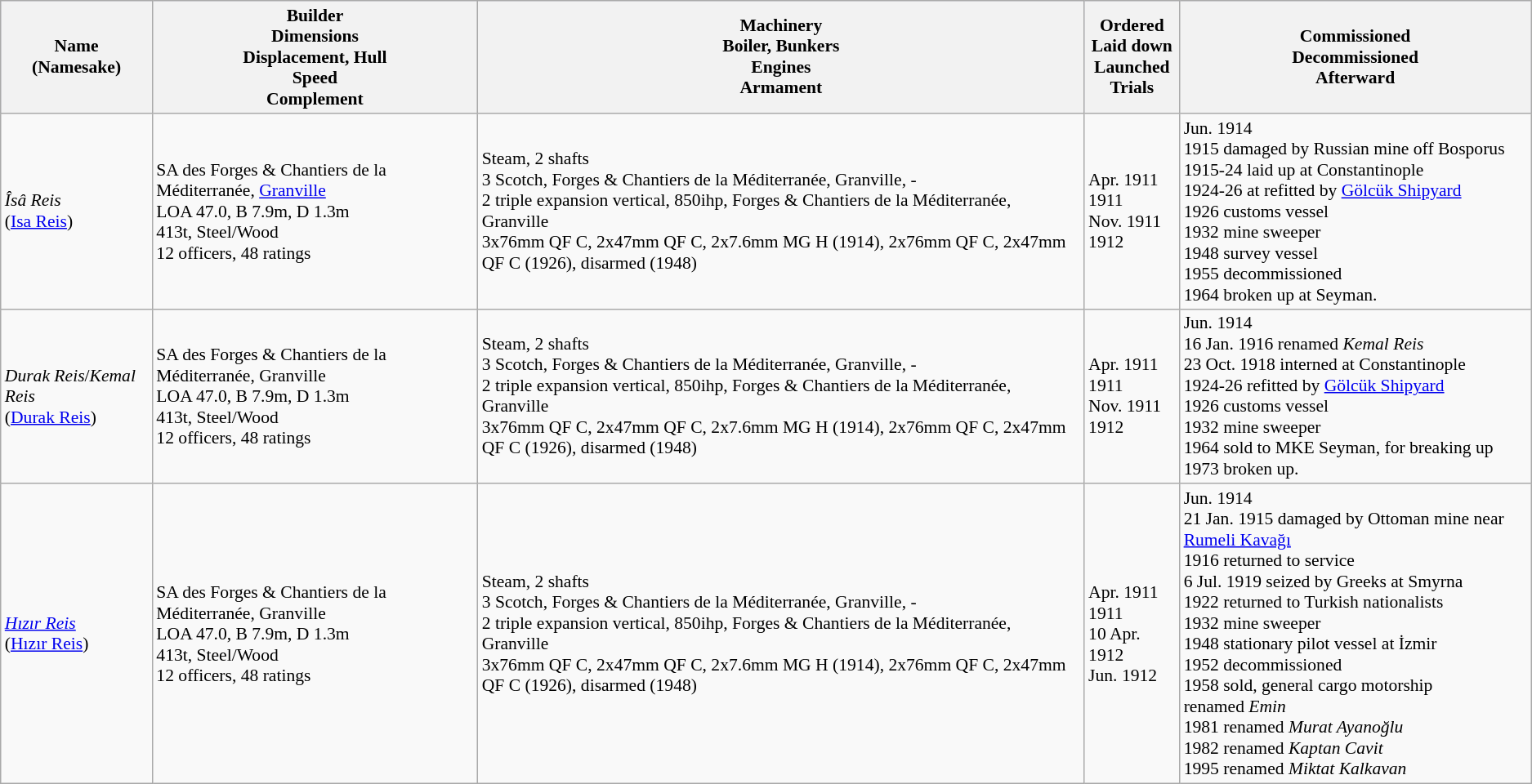<table class="wikitable" style="font-size:90%;">
<tr bgcolor="#e6e9ff">
<th>Name<br>(Namesake)</th>
<th>Builder<br>Dimensions<br>Displacement, Hull<br>Speed<br>Complement</th>
<th>Machinery<br>Boiler, Bunkers<br>Engines<br>Armament</th>
<th>Ordered<br>Laid down<br>Launched<br>Trials</th>
<th>Commissioned<br>Decommissioned<br>Afterward</th>
</tr>
<tr ---->
<td><em>Îsâ Reis</em><br>(<a href='#'>Isa Reis</a>)</td>
<td> SA des Forges & Chantiers de la Méditerranée, <a href='#'>Granville</a><br>LOA 47.0, B 7.9m, D 1.3m<br>413t, Steel/Wood<br>12 officers, 48 ratings</td>
<td>Steam, 2 shafts<br>3 Scotch, Forges & Chantiers de la Méditerranée, Granville, -<br>2 triple expansion vertical, 850ihp, Forges & Chantiers de la Méditerranée, Granville<br>3x76mm QF C, 2x47mm QF C, 2x7.6mm MG H (1914), 2x76mm QF C, 2x47mm QF C (1926), disarmed (1948)</td>
<td>Apr. 1911<br>1911<br>Nov. 1911<br>1912</td>
<td>Jun. 1914<br>1915 damaged by Russian mine off Bosporus<br>1915-24 laid up at Constantinople<br>1924-26 at refitted by <a href='#'>Gölcük Shipyard</a><br>1926 customs vessel<br>1932 mine sweeper<br>1948 survey vessel<br>1955 decommissioned<br>1964 broken up at Seyman.</td>
</tr>
<tr ---->
<td><em>Durak Reis</em>/<em>Kemal Reis</em><br>(<a href='#'>Durak Reis</a>)</td>
<td> SA des Forges & Chantiers de la Méditerranée, Granville<br>LOA 47.0, B 7.9m, D 1.3m<br>413t, Steel/Wood<br>12 officers, 48 ratings</td>
<td>Steam, 2 shafts<br>3 Scotch, Forges & Chantiers de la Méditerranée, Granville, -<br>2 triple expansion vertical, 850ihp, Forges & Chantiers de la Méditerranée, Granville<br>3x76mm QF C, 2x47mm QF C, 2x7.6mm MG H (1914), 2x76mm QF C, 2x47mm QF C (1926), disarmed (1948)</td>
<td>Apr. 1911<br>1911<br>Nov. 1911<br>1912</td>
<td>Jun. 1914<br>16 Jan. 1916 renamed <em>Kemal Reis</em><br>23 Oct. 1918 interned at Constantinople<br>1924-26 refitted by <a href='#'>Gölcük Shipyard</a><br>1926 customs vessel<br>1932 mine sweeper<br>1964 sold to MKE Seyman, for breaking up<br>1973 broken up.</td>
</tr>
<tr ---->
<td><em><a href='#'>Hızır Reis</a></em><br>(<a href='#'>Hızır Reis</a>)</td>
<td> SA des Forges & Chantiers de la Méditerranée, Granville<br>LOA 47.0, B 7.9m, D 1.3m<br>413t, Steel/Wood<br>12 officers, 48 ratings</td>
<td>Steam, 2 shafts<br>3 Scotch, Forges & Chantiers de la Méditerranée, Granville, -<br>2 triple expansion vertical, 850ihp, Forges & Chantiers de la Méditerranée, Granville<br>3x76mm QF C, 2x47mm QF C, 2x7.6mm MG H (1914), 2x76mm QF C, 2x47mm QF C (1926), disarmed (1948)</td>
<td>Apr. 1911<br>1911<br>10 Apr. 1912<br>Jun. 1912</td>
<td>Jun. 1914<br>21 Jan. 1915 damaged by Ottoman mine near <a href='#'>Rumeli Kavağı</a><br>1916 returned to service<br>6 Jul. 1919 seized by Greeks at Smyrna<br>1922 returned to Turkish nationalists<br>1932 mine sweeper<br>1948 stationary pilot vessel at İzmir<br>1952 decommissioned<br>1958 sold, general cargo motorship<br>renamed <em>Emin</em><br>1981 renamed <em>Murat Ayanoğlu</em><br>1982 renamed <em>Kaptan Cavit</em><br>1995 renamed <em>Miktat Kalkavan</em></td>
</tr>
</table>
